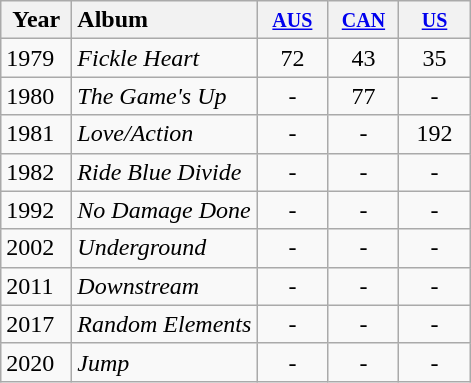<table class="wikitable">
<tr>
<th style="vertical-align:top; text-align:center; width:40px;">Year</th>
<th style="text-align:left; vertical-align:top;">Album</th>
<th style="vertical-align:top; text-align:center; width:40px;"><small><a href='#'>AUS</a></small></th>
<th style="vertical-align:top; text-align:center; width:40px;"><small><a href='#'>CAN</a></small></th>
<th style="vertical-align:top; text-align:center; width:40px;"><small><a href='#'>US</a></small></th>
</tr>
<tr style="vertical-align:top;">
<td style="text-align:left; ">1979</td>
<td style="text-align:left; "><em>Fickle Heart</em></td>
<td style="text-align:center; ">72</td>
<td style="text-align:center; ">43</td>
<td style="text-align:center; ">35</td>
</tr>
<tr style="vertical-align:top;">
<td style="text-align:left; ">1980</td>
<td style="text-align:left; "><em>The Game's Up</em></td>
<td style="text-align:center; ">-</td>
<td style="text-align:center; ">77</td>
<td style="text-align:center; ">-</td>
</tr>
<tr style="vertical-align:top;">
<td style="text-align:left; ">1981</td>
<td style="text-align:left; "><em>Love/Action</em></td>
<td style="text-align:center; ">-</td>
<td style="text-align:center; ">-</td>
<td style="text-align:center; ">192</td>
</tr>
<tr style="vertical-align:top;">
<td style="text-align:left; ">1982</td>
<td style="text-align:left; "><em>Ride Blue Divide</em></td>
<td style="text-align:center; ">-</td>
<td style="text-align:center; ">-</td>
<td style="text-align:center; ">-</td>
</tr>
<tr style="vertical-align:top;">
<td style="text-align:left; ">1992</td>
<td style="text-align:left; "><em>No Damage Done</em></td>
<td style="text-align:center; ">-</td>
<td style="text-align:center; ">-</td>
<td style="text-align:center; ">-</td>
</tr>
<tr style="vertical-align:top;">
<td style="text-align:left; ">2002</td>
<td style="text-align:left; "><em>Underground</em></td>
<td style="text-align:center; ">-</td>
<td style="text-align:center; ">-</td>
<td style="text-align:center; ">-</td>
</tr>
<tr style="vertical-align:top;">
<td style="text-align:left; ">2011</td>
<td style="text-align:left; "><em>Downstream</em></td>
<td style="text-align:center; ">-</td>
<td style="text-align:center; ">-</td>
<td style="text-align:center; ">-</td>
</tr>
<tr style="vertical-align:top;">
<td style="text-align:left; ">2017</td>
<td style="text-align:left; "><em>Random Elements</em></td>
<td style="text-align:center; ">-</td>
<td style="text-align:center; ">-</td>
<td style="text-align:center; ">-</td>
</tr>
<tr style="vertical-align:top;">
<td style="text-align:left; ">2020</td>
<td style="text-align:left; "><em>Jump</em></td>
<td style="text-align:center; ">-</td>
<td style="text-align:center; ">-</td>
<td style="text-align:center; ">-</td>
</tr>
</table>
